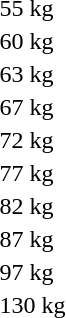<table>
<tr>
<td rowspan=2>55 kg<br></td>
<td rowspan=2></td>
<td rowspan=2></td>
<td></td>
</tr>
<tr>
<td></td>
</tr>
<tr>
<td rowspan=2>60 kg<br></td>
<td rowspan=2></td>
<td rowspan=2></td>
<td></td>
</tr>
<tr>
<td></td>
</tr>
<tr>
<td rowspan=2>63 kg<br></td>
<td rowspan=2></td>
<td rowspan=2></td>
<td></td>
</tr>
<tr>
<td></td>
</tr>
<tr>
<td rowspan=2>67 kg<br></td>
<td rowspan=2></td>
<td rowspan=2></td>
<td></td>
</tr>
<tr>
<td></td>
</tr>
<tr>
<td rowspan=2>72 kg<br></td>
<td rowspan=2></td>
<td rowspan=2></td>
<td></td>
</tr>
<tr>
<td></td>
</tr>
<tr>
<td rowspan=2>77 kg<br></td>
<td rowspan=2></td>
<td rowspan=2></td>
<td></td>
</tr>
<tr>
<td></td>
</tr>
<tr>
<td rowspan=2>82 kg<br></td>
<td rowspan=2></td>
<td rowspan=2></td>
<td></td>
</tr>
<tr>
<td></td>
</tr>
<tr>
<td rowspan=2>87 kg<br></td>
<td rowspan=2></td>
<td rowspan=2></td>
<td></td>
</tr>
<tr>
<td></td>
</tr>
<tr>
<td rowspan=2>97 kg<br></td>
<td rowspan=2></td>
<td rowspan=2></td>
<td></td>
</tr>
<tr>
<td></td>
</tr>
<tr>
<td rowspan=2>130 kg<br></td>
<td rowspan=2></td>
<td rowspan=2></td>
<td></td>
</tr>
<tr>
<td></td>
</tr>
<tr>
</tr>
</table>
